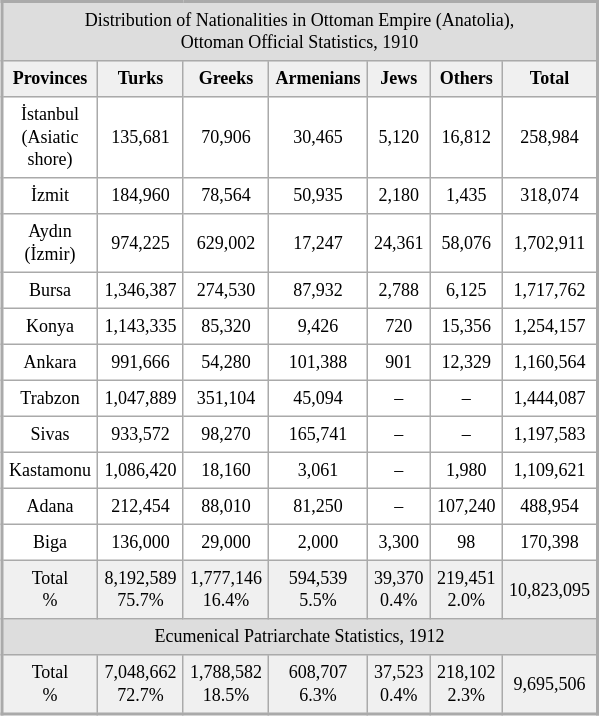<table cellpadding="4" cellspacing="0" rules="all" style="float:right; width:180px; margin:1em; background:#fff; border:2px solid #aaa; font-size:75%; clear:right">
<tr style="background:#ddd;">
<td colspan="8" style="text-align:center;">Distribution of Nationalities in Ottoman Empire (Anatolia),<br>Ottoman Official Statistics, 1910</td>
</tr>
<tr style="background:#f0f0f0; text-align:center;">
<th>Provinces</th>
<th>Turks</th>
<th>Greeks</th>
<th>Armenians</th>
<th>Jews</th>
<th>Others</th>
<th>Total</th>
</tr>
<tr style="text-align:center;">
<td>İstanbul (Asiatic shore)</td>
<td>135,681</td>
<td>70,906</td>
<td>30,465</td>
<td>5,120</td>
<td>16,812</td>
<td>258,984</td>
</tr>
<tr style="text-align:center;">
<td>İzmit</td>
<td>184,960</td>
<td>78,564</td>
<td>50,935</td>
<td>2,180</td>
<td>1,435</td>
<td>318,074</td>
</tr>
<tr style="text-align:center;">
<td>Aydın (İzmir)</td>
<td>974,225</td>
<td>629,002</td>
<td>17,247</td>
<td>24,361</td>
<td>58,076</td>
<td>1,702,911</td>
</tr>
<tr style="text-align:center;">
<td>Bursa</td>
<td>1,346,387</td>
<td>274,530</td>
<td>87,932</td>
<td>2,788</td>
<td>6,125</td>
<td>1,717,762</td>
</tr>
<tr style="text-align:center;">
<td>Konya</td>
<td>1,143,335</td>
<td>85,320</td>
<td>9,426</td>
<td>720</td>
<td>15,356</td>
<td>1,254,157</td>
</tr>
<tr style="text-align:center;">
<td>Ankara</td>
<td>991,666</td>
<td>54,280</td>
<td>101,388</td>
<td>901</td>
<td>12,329</td>
<td>1,160,564</td>
</tr>
<tr style="text-align:center;">
<td>Trabzon</td>
<td>1,047,889</td>
<td>351,104</td>
<td>45,094</td>
<td>–</td>
<td>–</td>
<td>1,444,087</td>
</tr>
<tr style="text-align:center;">
<td>Sivas</td>
<td>933,572</td>
<td>98,270</td>
<td>165,741</td>
<td>–</td>
<td>–</td>
<td>1,197,583</td>
</tr>
<tr style="text-align:center;">
<td>Kastamonu</td>
<td>1,086,420</td>
<td>18,160</td>
<td>3,061</td>
<td>–</td>
<td>1,980</td>
<td>1,109,621</td>
</tr>
<tr style="text-align:center;">
<td>Adana</td>
<td>212,454</td>
<td>88,010</td>
<td>81,250</td>
<td>–</td>
<td>107,240</td>
<td>488,954</td>
</tr>
<tr style="text-align:center;">
<td>Biga</td>
<td>136,000</td>
<td>29,000</td>
<td>2,000</td>
<td>3,300</td>
<td>98</td>
<td>170,398</td>
</tr>
<tr style="background:#f0f0f0; text-align:center;">
<td>Total<br>%</td>
<td>8,192,589<br>75.7%</td>
<td>1,777,146<br>16.4%</td>
<td>594,539<br>5.5%</td>
<td>39,370<br>0.4%</td>
<td>219,451<br>2.0%</td>
<td>10,823,095</td>
</tr>
<tr style="background:#ddd;">
<td colspan="8" style="text-align:center;">Ecumenical Patriarchate Statistics, 1912</td>
</tr>
<tr style="background:#f0f0f0; text-align:center;">
<td>Total<br>%</td>
<td>7,048,662<br>72.7%</td>
<td>1,788,582<br>18.5%</td>
<td>608,707<br>6.3%</td>
<td>37,523<br>0.4%</td>
<td>218,102<br>2.3%</td>
<td>9,695,506</td>
</tr>
</table>
